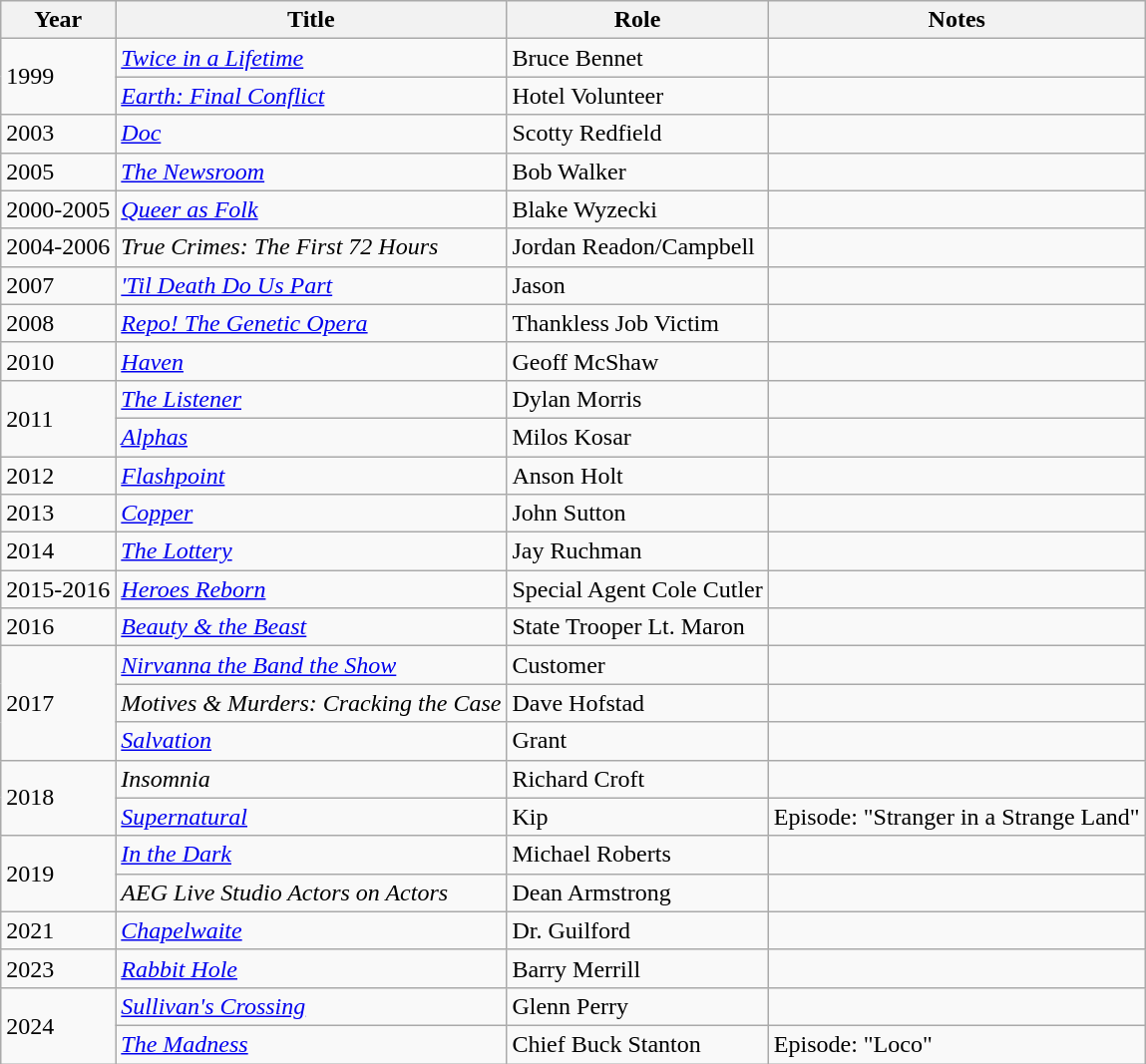<table class="wikitable sortable">
<tr>
<th>Year</th>
<th>Title</th>
<th>Role</th>
<th>Notes</th>
</tr>
<tr>
<td rowspan="2">1999</td>
<td><em><a href='#'>Twice in a Lifetime</a></em></td>
<td>Bruce Bennet</td>
<td></td>
</tr>
<tr>
<td><em><a href='#'>Earth: Final Conflict</a></em></td>
<td>Hotel Volunteer</td>
<td></td>
</tr>
<tr>
<td>2003</td>
<td><em><a href='#'>Doc</a></em></td>
<td>Scotty Redfield</td>
<td></td>
</tr>
<tr>
<td>2005</td>
<td data-sort-value="Newsroom, The"><em><a href='#'>The Newsroom</a></em></td>
<td>Bob Walker</td>
<td></td>
</tr>
<tr>
<td>2000-2005</td>
<td><em><a href='#'>Queer as Folk</a></em></td>
<td>Blake Wyzecki</td>
<td></td>
</tr>
<tr>
<td>2004-2006</td>
<td><em>True Crimes: The First 72 Hours</em></td>
<td>Jordan Readon/Campbell</td>
<td></td>
</tr>
<tr>
<td>2007</td>
<td data-sort-value="Til Death Do Us Part"><em><a href='#'>'Til Death Do Us Part</a></em></td>
<td>Jason</td>
<td></td>
</tr>
<tr>
<td>2008</td>
<td><em><a href='#'>Repo! The Genetic Opera</a></em></td>
<td>Thankless Job Victim</td>
<td></td>
</tr>
<tr>
<td>2010</td>
<td><em><a href='#'>Haven</a></em></td>
<td>Geoff McShaw</td>
<td></td>
</tr>
<tr>
<td rowspan="2">2011</td>
<td data-sort-value="Listener, The"><em><a href='#'>The Listener</a></em></td>
<td>Dylan Morris</td>
<td></td>
</tr>
<tr>
<td><em><a href='#'>Alphas</a></em></td>
<td>Milos Kosar</td>
<td></td>
</tr>
<tr>
<td>2012</td>
<td><em><a href='#'>Flashpoint</a></em></td>
<td>Anson Holt</td>
<td></td>
</tr>
<tr>
<td>2013</td>
<td><em><a href='#'>Copper</a></em></td>
<td>John Sutton</td>
<td></td>
</tr>
<tr>
<td>2014</td>
<td data-sort-value="Lottery, The"><em><a href='#'>The Lottery</a></em></td>
<td>Jay Ruchman</td>
<td></td>
</tr>
<tr>
<td>2015-2016</td>
<td><em><a href='#'>Heroes Reborn</a></em></td>
<td>Special Agent Cole Cutler</td>
<td></td>
</tr>
<tr>
<td>2016</td>
<td><em><a href='#'>Beauty & the Beast</a></em></td>
<td>State Trooper Lt. Maron</td>
<td></td>
</tr>
<tr>
<td rowspan="3">2017</td>
<td><em><a href='#'>Nirvanna the Band the Show</a></em></td>
<td>Customer</td>
<td></td>
</tr>
<tr>
<td><em>Motives & Murders: Cracking the Case</em></td>
<td>Dave Hofstad</td>
<td></td>
</tr>
<tr>
<td><em><a href='#'>Salvation</a></em></td>
<td>Grant</td>
<td></td>
</tr>
<tr>
<td rowspan="2">2018</td>
<td><em>Insomnia</em></td>
<td>Richard Croft</td>
<td></td>
</tr>
<tr>
<td><em><a href='#'>Supernatural</a></em></td>
<td>Kip</td>
<td>Episode: "Stranger in a Strange Land"</td>
</tr>
<tr>
<td rowspan="2">2019</td>
<td><em><a href='#'>In the Dark</a></em></td>
<td>Michael Roberts</td>
<td></td>
</tr>
<tr>
<td><em>AEG Live Studio Actors on Actors</em></td>
<td>Dean Armstrong</td>
<td></td>
</tr>
<tr>
<td>2021</td>
<td><em><a href='#'>Chapelwaite</a></em></td>
<td>Dr. Guilford</td>
<td></td>
</tr>
<tr>
<td>2023</td>
<td><em><a href='#'>Rabbit Hole</a></em></td>
<td>Barry Merrill</td>
<td></td>
</tr>
<tr>
<td rowspan="2">2024</td>
<td><em><a href='#'>Sullivan's Crossing</a></em></td>
<td>Glenn Perry</td>
<td></td>
</tr>
<tr>
<td data-sort-value="Madness, The"><em><a href='#'>The Madness</a></em></td>
<td>Chief Buck Stanton</td>
<td>Episode: "Loco"</td>
</tr>
</table>
